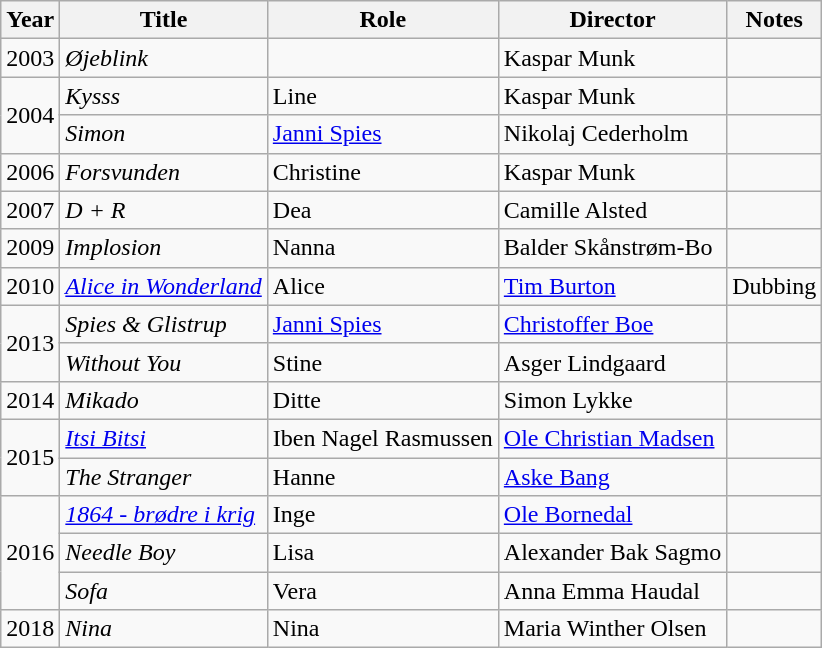<table class="wikitable">
<tr>
<th>Year</th>
<th>Title</th>
<th>Role</th>
<th>Director</th>
<th>Notes</th>
</tr>
<tr>
<td>2003</td>
<td><em>Øjeblink</em></td>
<td></td>
<td>Kaspar Munk</td>
<td></td>
</tr>
<tr>
<td rowspan="2">2004</td>
<td><em>Kysss</em></td>
<td>Line</td>
<td>Kaspar Munk</td>
<td></td>
</tr>
<tr>
<td><em>Simon</em></td>
<td><a href='#'>Janni Spies</a></td>
<td>Nikolaj Cederholm</td>
<td></td>
</tr>
<tr>
<td>2006</td>
<td><em>Forsvunden</em></td>
<td>Christine</td>
<td>Kaspar Munk</td>
<td></td>
</tr>
<tr>
<td>2007</td>
<td><em>D + R</em></td>
<td>Dea</td>
<td>Camille Alsted</td>
<td></td>
</tr>
<tr>
<td>2009</td>
<td><em>Implosion</em></td>
<td>Nanna</td>
<td>Balder Skånstrøm-Bo</td>
<td></td>
</tr>
<tr>
<td>2010</td>
<td><em><a href='#'>Alice in Wonderland</a></em></td>
<td>Alice</td>
<td><a href='#'>Tim Burton</a></td>
<td>Dubbing</td>
</tr>
<tr>
<td rowspan="2">2013</td>
<td><em>Spies & Glistrup</em></td>
<td><a href='#'>Janni Spies</a></td>
<td><a href='#'>Christoffer Boe</a></td>
<td></td>
</tr>
<tr>
<td><em>Without You</em></td>
<td>Stine</td>
<td>Asger Lindgaard</td>
<td></td>
</tr>
<tr>
<td>2014</td>
<td><em>Mikado</em></td>
<td>Ditte</td>
<td>Simon Lykke</td>
<td></td>
</tr>
<tr>
<td rowspan="2">2015</td>
<td><em><a href='#'>Itsi Bitsi</a></em></td>
<td>Iben Nagel Rasmussen</td>
<td><a href='#'>Ole Christian Madsen</a></td>
<td></td>
</tr>
<tr>
<td><em>The Stranger</em></td>
<td>Hanne</td>
<td><a href='#'>Aske Bang</a></td>
<td></td>
</tr>
<tr>
<td rowspan="3">2016</td>
<td><em><a href='#'>1864 - brødre i krig</a></em></td>
<td>Inge</td>
<td><a href='#'>Ole Bornedal</a></td>
<td></td>
</tr>
<tr>
<td><em>Needle Boy</em></td>
<td>Lisa</td>
<td>Alexander Bak Sagmo</td>
<td></td>
</tr>
<tr>
<td><em>Sofa</em></td>
<td>Vera</td>
<td>Anna Emma Haudal</td>
<td></td>
</tr>
<tr>
<td>2018</td>
<td><em>Nina</em></td>
<td>Nina</td>
<td>Maria Winther Olsen</td>
<td></td>
</tr>
</table>
